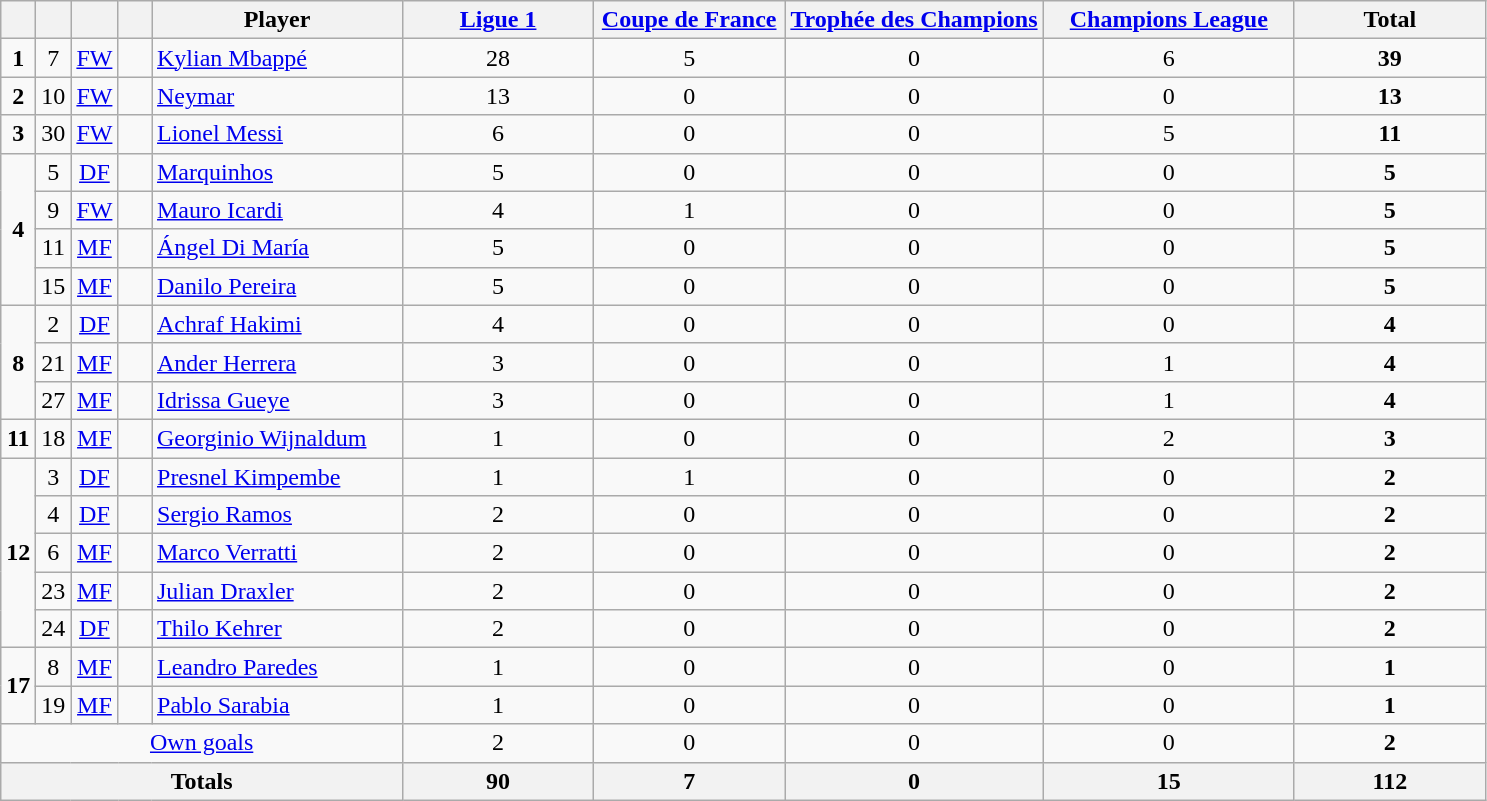<table class="wikitable" style="text-align:center">
<tr>
<th width=15></th>
<th width=15></th>
<th width=15></th>
<th width=15></th>
<th width=160>Player</th>
<th width=120><a href='#'>Ligue 1</a></th>
<th width=120><a href='#'>Coupe de France</a></th>
<th width=165><a href='#'>Trophée des Champions</a></th>
<th width=160><a href='#'>Champions League</a></th>
<th width=120>Total</th>
</tr>
<tr>
<td><strong>1</strong></td>
<td>7</td>
<td><a href='#'>FW</a></td>
<td></td>
<td align="left"><a href='#'>Kylian Mbappé</a></td>
<td>28</td>
<td>5</td>
<td>0</td>
<td>6</td>
<td><strong>39</strong></td>
</tr>
<tr>
<td><strong>2</strong></td>
<td>10</td>
<td><a href='#'>FW</a></td>
<td></td>
<td align="left"><a href='#'>Neymar</a></td>
<td>13</td>
<td>0</td>
<td>0</td>
<td>0</td>
<td><strong>13</strong></td>
</tr>
<tr>
<td><strong>3</strong></td>
<td>30</td>
<td><a href='#'>FW</a></td>
<td></td>
<td align="left"><a href='#'>Lionel Messi</a></td>
<td>6</td>
<td>0</td>
<td>0</td>
<td>5</td>
<td><strong>11</strong></td>
</tr>
<tr>
<td rowspan=4><strong>4</strong></td>
<td>5</td>
<td><a href='#'>DF</a></td>
<td></td>
<td align=left><a href='#'>Marquinhos</a></td>
<td>5</td>
<td>0</td>
<td>0</td>
<td>0</td>
<td><strong>5</strong></td>
</tr>
<tr>
<td>9</td>
<td><a href='#'>FW</a></td>
<td></td>
<td align="left"><a href='#'>Mauro Icardi</a></td>
<td>4</td>
<td>1</td>
<td>0</td>
<td>0</td>
<td><strong>5</strong></td>
</tr>
<tr>
<td>11</td>
<td><a href='#'>MF</a></td>
<td></td>
<td align="left"><a href='#'>Ángel Di María</a></td>
<td>5</td>
<td>0</td>
<td>0</td>
<td>0</td>
<td><strong>5</strong></td>
</tr>
<tr>
<td>15</td>
<td><a href='#'>MF</a></td>
<td></td>
<td align="left"><a href='#'>Danilo Pereira</a></td>
<td>5</td>
<td>0</td>
<td>0</td>
<td>0</td>
<td><strong>5</strong></td>
</tr>
<tr>
<td rowspan=3><strong>8</strong></td>
<td>2</td>
<td><a href='#'>DF</a></td>
<td></td>
<td align=left><a href='#'>Achraf Hakimi</a></td>
<td>4</td>
<td>0</td>
<td>0</td>
<td>0</td>
<td><strong>4</strong></td>
</tr>
<tr>
<td>21</td>
<td><a href='#'>MF</a></td>
<td></td>
<td align="left"><a href='#'>Ander Herrera</a></td>
<td>3</td>
<td>0</td>
<td>0</td>
<td>1</td>
<td><strong>4</strong></td>
</tr>
<tr>
<td>27</td>
<td><a href='#'>MF</a></td>
<td></td>
<td align="left"><a href='#'>Idrissa Gueye</a></td>
<td>3</td>
<td>0</td>
<td>0</td>
<td>1</td>
<td><strong>4</strong></td>
</tr>
<tr>
<td rowspan=1><strong>11</strong></td>
<td>18</td>
<td><a href='#'>MF</a></td>
<td></td>
<td align="left"><a href='#'>Georginio Wijnaldum</a></td>
<td>1</td>
<td>0</td>
<td>0</td>
<td>2</td>
<td><strong>3</strong></td>
</tr>
<tr>
<td rowspan=5><strong>12</strong></td>
<td>3</td>
<td><a href='#'>DF</a></td>
<td></td>
<td align=left><a href='#'>Presnel Kimpembe</a></td>
<td>1</td>
<td>1</td>
<td>0</td>
<td>0</td>
<td><strong>2</strong></td>
</tr>
<tr>
<td>4</td>
<td><a href='#'>DF</a></td>
<td></td>
<td align=left><a href='#'>Sergio Ramos</a></td>
<td>2</td>
<td>0</td>
<td>0</td>
<td>0</td>
<td><strong>2</strong></td>
</tr>
<tr>
<td>6</td>
<td><a href='#'>MF</a></td>
<td></td>
<td align="left"><a href='#'>Marco Verratti</a></td>
<td>2</td>
<td>0</td>
<td>0</td>
<td>0</td>
<td><strong>2</strong></td>
</tr>
<tr>
<td>23</td>
<td><a href='#'>MF</a></td>
<td></td>
<td align="left"><a href='#'>Julian Draxler</a></td>
<td>2</td>
<td>0</td>
<td>0</td>
<td>0</td>
<td><strong>2</strong></td>
</tr>
<tr>
<td>24</td>
<td><a href='#'>DF</a></td>
<td></td>
<td align=left><a href='#'>Thilo Kehrer</a></td>
<td>2</td>
<td>0</td>
<td>0</td>
<td>0</td>
<td><strong>2</strong></td>
</tr>
<tr>
<td rowspan=2><strong>17</strong></td>
<td>8</td>
<td><a href='#'>MF</a></td>
<td></td>
<td align="left"><a href='#'>Leandro Paredes</a></td>
<td>1</td>
<td>0</td>
<td>0</td>
<td>0</td>
<td><strong>1</strong></td>
</tr>
<tr>
<td>19</td>
<td><a href='#'>MF</a></td>
<td></td>
<td align="left"><a href='#'>Pablo Sarabia</a></td>
<td>1</td>
<td>0</td>
<td>0</td>
<td>0</td>
<td><strong>1</strong></td>
</tr>
<tr>
<td colspan=5><a href='#'>Own goals</a></td>
<td>2</td>
<td>0</td>
<td>0</td>
<td>0</td>
<td><strong>2</strong></td>
</tr>
<tr>
<th colspan=5>Totals</th>
<th>90</th>
<th>7</th>
<th>0</th>
<th>15</th>
<th>112</th>
</tr>
</table>
